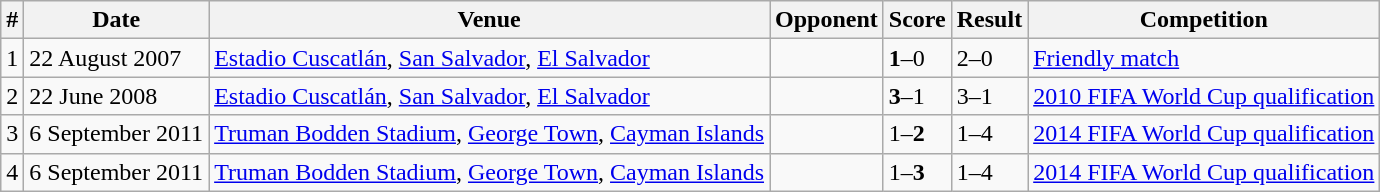<table class="wikitable">
<tr>
<th>#</th>
<th>Date</th>
<th>Venue</th>
<th>Opponent</th>
<th>Score</th>
<th>Result</th>
<th>Competition</th>
</tr>
<tr>
<td>1</td>
<td>22 August 2007</td>
<td><a href='#'>Estadio Cuscatlán</a>, <a href='#'>San Salvador</a>, <a href='#'>El Salvador</a></td>
<td></td>
<td><strong>1</strong>–0</td>
<td>2–0</td>
<td><a href='#'>Friendly match</a></td>
</tr>
<tr>
<td>2</td>
<td>22 June 2008</td>
<td><a href='#'>Estadio Cuscatlán</a>, <a href='#'>San Salvador</a>, <a href='#'>El Salvador</a></td>
<td></td>
<td><strong>3</strong>–1</td>
<td>3–1</td>
<td><a href='#'>2010 FIFA World Cup qualification</a></td>
</tr>
<tr>
<td>3</td>
<td>6 September 2011</td>
<td><a href='#'>Truman Bodden Stadium</a>, <a href='#'>George Town</a>, <a href='#'>Cayman Islands</a></td>
<td></td>
<td>1–<strong>2</strong></td>
<td>1–4</td>
<td><a href='#'>2014 FIFA World Cup qualification</a></td>
</tr>
<tr>
<td>4</td>
<td>6 September 2011</td>
<td><a href='#'>Truman Bodden Stadium</a>, <a href='#'>George Town</a>, <a href='#'>Cayman Islands</a></td>
<td></td>
<td>1–<strong>3</strong></td>
<td>1–4</td>
<td><a href='#'>2014 FIFA World Cup qualification</a></td>
</tr>
</table>
